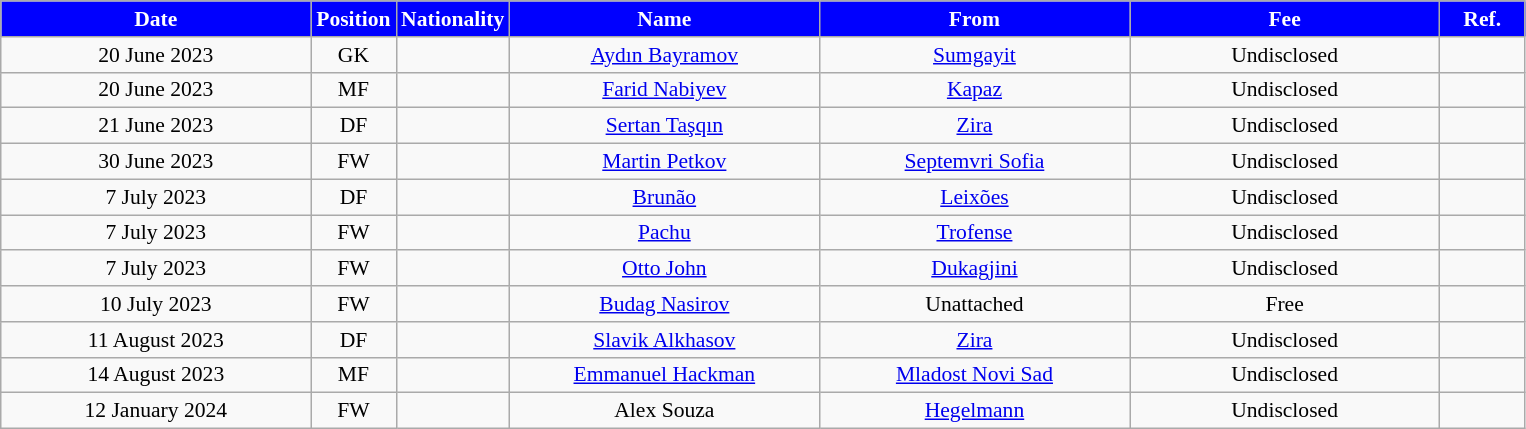<table class="wikitable"  style="text-align:center; font-size:90%; ">
<tr>
<th style="background:#0000ff; color:#FFFFFF; width:200px;">Date</th>
<th style="background:#0000ff; color:#FFFFFF; width:50px;">Position</th>
<th style="background:#0000ff; color:#FFFFFF; width:50px;">Nationality</th>
<th style="background:#0000ff; color:#FFFFFF; width:200px;">Name</th>
<th style="background:#0000ff; color:#FFFFFF; width:200px;">From</th>
<th style="background:#0000ff; color:#FFFFFF; width:200px;">Fee</th>
<th style="background:#0000ff; color:#FFFFFF; width:50px;">Ref.</th>
</tr>
<tr>
<td>20 June 2023</td>
<td>GK</td>
<td></td>
<td><a href='#'>Aydın Bayramov</a></td>
<td><a href='#'>Sumgayit</a></td>
<td>Undisclosed</td>
<td></td>
</tr>
<tr>
<td>20 June 2023</td>
<td>MF</td>
<td></td>
<td><a href='#'>Farid Nabiyev</a></td>
<td><a href='#'>Kapaz</a></td>
<td>Undisclosed</td>
<td></td>
</tr>
<tr>
<td>21 June 2023</td>
<td>DF</td>
<td></td>
<td><a href='#'>Sertan Taşqın</a></td>
<td><a href='#'>Zira</a></td>
<td>Undisclosed</td>
<td></td>
</tr>
<tr>
<td>30 June 2023</td>
<td>FW</td>
<td></td>
<td><a href='#'>Martin Petkov</a></td>
<td><a href='#'>Septemvri Sofia</a></td>
<td>Undisclosed</td>
<td></td>
</tr>
<tr>
<td>7 July 2023</td>
<td>DF</td>
<td></td>
<td><a href='#'>Brunão</a></td>
<td><a href='#'>Leixões</a></td>
<td>Undisclosed</td>
<td></td>
</tr>
<tr>
<td>7 July 2023</td>
<td>FW</td>
<td></td>
<td><a href='#'>Pachu</a></td>
<td><a href='#'>Trofense</a></td>
<td>Undisclosed</td>
<td></td>
</tr>
<tr>
<td>7 July 2023</td>
<td>FW</td>
<td></td>
<td><a href='#'>Otto John</a></td>
<td><a href='#'>Dukagjini</a></td>
<td>Undisclosed</td>
<td></td>
</tr>
<tr>
<td>10 July 2023</td>
<td>FW</td>
<td></td>
<td><a href='#'>Budag Nasirov</a></td>
<td>Unattached</td>
<td>Free</td>
<td></td>
</tr>
<tr>
<td>11 August 2023</td>
<td>DF</td>
<td></td>
<td><a href='#'>Slavik Alkhasov</a></td>
<td><a href='#'>Zira</a></td>
<td>Undisclosed</td>
<td></td>
</tr>
<tr>
<td>14 August 2023</td>
<td>MF</td>
<td></td>
<td><a href='#'>Emmanuel Hackman</a></td>
<td><a href='#'>Mladost Novi Sad</a></td>
<td>Undisclosed</td>
<td></td>
</tr>
<tr>
<td>12 January 2024</td>
<td>FW</td>
<td></td>
<td>Alex Souza</td>
<td><a href='#'>Hegelmann</a></td>
<td>Undisclosed</td>
<td></td>
</tr>
</table>
